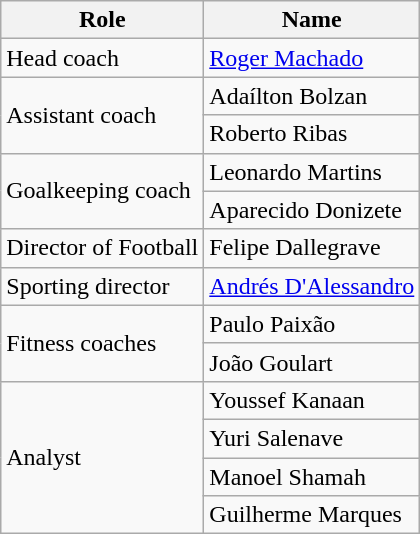<table class="wikitable">
<tr>
<th>Role</th>
<th>Name</th>
</tr>
<tr>
<td>Head coach</td>
<td> <a href='#'>Roger Machado</a></td>
</tr>
<tr>
<td rowspan="2">Assistant coach</td>
<td> Adaílton Bolzan</td>
</tr>
<tr>
<td> Roberto Ribas</td>
</tr>
<tr>
<td rowspan="2">Goalkeeping coach</td>
<td> Leonardo Martins</td>
</tr>
<tr>
<td> Aparecido Donizete</td>
</tr>
<tr>
<td>Director of Football</td>
<td>Felipe Dallegrave</td>
</tr>
<tr>
<td>Sporting director</td>
<td><a href='#'>Andrés D'Alessandro</a></td>
</tr>
<tr>
<td rowspan="2">Fitness coaches</td>
<td>Paulo Paixão</td>
</tr>
<tr>
<td>João Goulart</td>
</tr>
<tr>
<td rowspan="4">Analyst</td>
<td>Youssef Kanaan</td>
</tr>
<tr>
<td>Yuri Salenave</td>
</tr>
<tr>
<td>Manoel Shamah</td>
</tr>
<tr>
<td>Guilherme Marques</td>
</tr>
</table>
